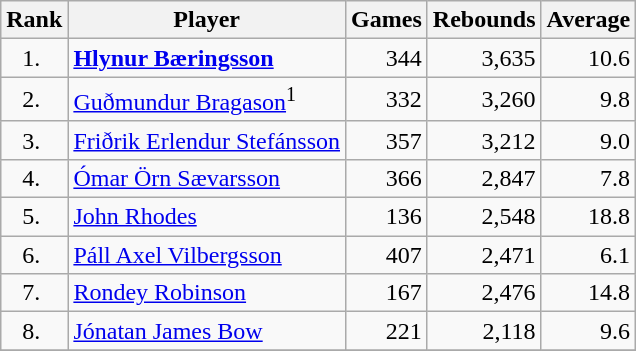<table class="wikitable sortable" style="font-size: 100%;">
<tr>
<th>Rank</th>
<th>Player</th>
<th>Games</th>
<th>Rebounds</th>
<th>Average</th>
</tr>
<tr>
<td align="center">1. </td>
<td> <strong><a href='#'>Hlynur Bæringsson</a></strong></td>
<td align="right"> 344</td>
<td align="right"> 3,635</td>
<td align="right"> 10.6</td>
</tr>
<tr>
<td align="center">2. </td>
<td> <a href='#'>Guðmundur Bragason</a><sup>1</sup></td>
<td align="right"> 332</td>
<td align="right"> 3,260</td>
<td align="right"> 9.8</td>
</tr>
<tr>
<td align="center">3. </td>
<td> <a href='#'>Friðrik Erlendur Stefánsson</a></td>
<td align="right"> 357</td>
<td align="right"> 3,212</td>
<td align="right"> 9.0</td>
</tr>
<tr>
<td align="center">4. </td>
<td> <a href='#'>Ómar Örn Sævarsson</a></td>
<td align="right"> 366</td>
<td align="right"> 2,847</td>
<td align="right"> 7.8</td>
</tr>
<tr>
<td align="center">5. </td>
<td> <a href='#'>John Rhodes</a></td>
<td align="right"> 136</td>
<td align="right"> 2,548</td>
<td align="right"> 18.8</td>
</tr>
<tr>
<td align="center">6. </td>
<td> <a href='#'>Páll Axel Vilbergsson</a></td>
<td align="right"> 407</td>
<td align="right"> 2,471</td>
<td align="right"> 6.1</td>
</tr>
<tr>
<td align="center">7. </td>
<td> <a href='#'>Rondey Robinson</a></td>
<td align="right"> 167</td>
<td align="right"> 2,476</td>
<td align="right"> 14.8</td>
</tr>
<tr>
<td align="center">8. </td>
<td> <a href='#'>Jónatan James Bow</a></td>
<td align="right"> 221</td>
<td align="right"> 2,118</td>
<td align="right"> 9.6</td>
</tr>
<tr>
</tr>
</table>
